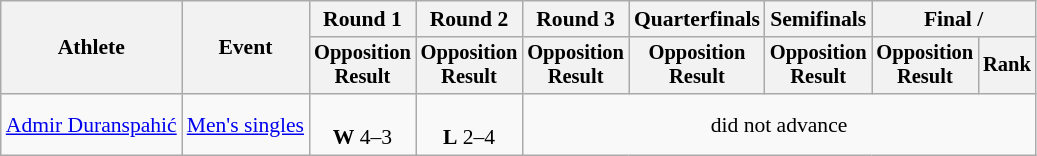<table class="wikitable" style="text-align:center; font-size:90%">
<tr>
<th rowspan=2>Athlete</th>
<th rowspan=2>Event</th>
<th>Round 1</th>
<th>Round 2</th>
<th>Round 3</th>
<th>Quarterfinals</th>
<th>Semifinals</th>
<th colspan=2>Final / </th>
</tr>
<tr style="font-size:95%">
<th>Opposition<br>Result</th>
<th>Opposition<br>Result</th>
<th>Opposition<br>Result</th>
<th>Opposition<br>Result</th>
<th>Opposition<br>Result</th>
<th>Opposition<br>Result</th>
<th>Rank</th>
</tr>
<tr>
<td align=left><a href='#'>Admir Duranspahić</a></td>
<td rowspan=2 align=left><a href='#'>Men's singles</a></td>
<td><br><strong>W</strong> 4–3</td>
<td><br><strong>L</strong> 2–4</td>
<td colspan=5>did not advance</td>
</tr>
</table>
